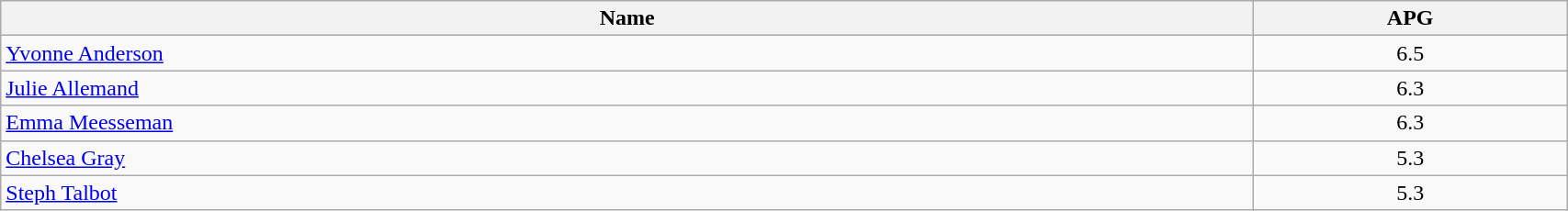<table class=wikitable width="90%">
<tr>
<th width="80%">Name</th>
<th width="20%">APG</th>
</tr>
<tr>
<td> <a href='#'>Yvonne Anderson</a></td>
<td align=center>6.5</td>
</tr>
<tr>
<td> <a href='#'>Julie Allemand</a></td>
<td align=center>6.3</td>
</tr>
<tr>
<td> <a href='#'>Emma Meesseman</a></td>
<td align=center>6.3</td>
</tr>
<tr>
<td> <a href='#'>Chelsea Gray</a></td>
<td align=center>5.3</td>
</tr>
<tr>
<td> <a href='#'>Steph Talbot</a></td>
<td align=center>5.3</td>
</tr>
</table>
